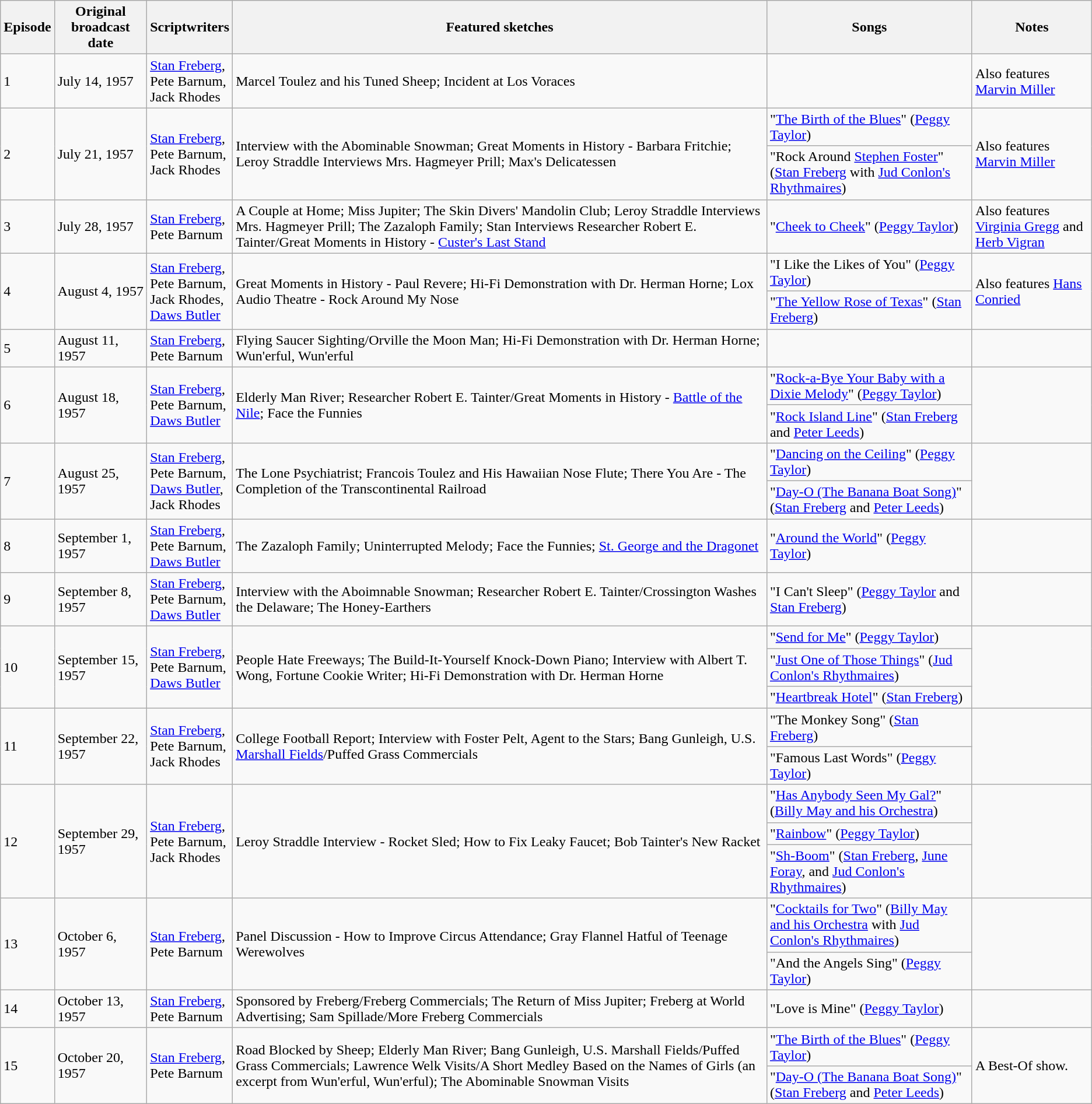<table class="wikitable">
<tr>
<th>Episode</th>
<th>Original broadcast date</th>
<th>Scriptwriters</th>
<th>Featured sketches</th>
<th>Songs</th>
<th>Notes</th>
</tr>
<tr>
<td>1</td>
<td>July 14, 1957</td>
<td><a href='#'>Stan Freberg</a>,<br>Pete Barnum,<br>Jack Rhodes</td>
<td>Marcel Toulez and his Tuned Sheep; Incident at Los Voraces</td>
<td></td>
<td>Also features <a href='#'>Marvin Miller</a></td>
</tr>
<tr>
<td rowspan="2">2</td>
<td rowspan="2">July 21, 1957</td>
<td rowspan="2"><a href='#'>Stan Freberg</a>,<br>Pete Barnum,<br>Jack Rhodes</td>
<td rowspan="2">Interview with the Abominable Snowman; Great Moments in History - Barbara Fritchie; Leroy Straddle Interviews Mrs. Hagmeyer Prill; Max's Delicatessen</td>
<td>"<a href='#'>The Birth of the Blues</a>" (<a href='#'>Peggy Taylor</a>)</td>
<td rowspan="2">Also features <a href='#'>Marvin Miller</a></td>
</tr>
<tr>
<td>"Rock Around <a href='#'>Stephen Foster</a>" (<a href='#'>Stan Freberg</a> with <a href='#'>Jud Conlon's Rhythmaires</a>)</td>
</tr>
<tr>
<td>3</td>
<td>July 28, 1957</td>
<td><a href='#'>Stan Freberg</a>,<br>Pete Barnum</td>
<td>A Couple at Home; Miss Jupiter; The Skin Divers' Mandolin Club; Leroy Straddle Interviews Mrs. Hagmeyer Prill; The Zazaloph Family; Stan Interviews Researcher Robert E. Tainter/Great Moments in History - <a href='#'>Custer's Last Stand</a></td>
<td>"<a href='#'>Cheek to Cheek</a>" (<a href='#'>Peggy Taylor</a>)</td>
<td>Also features <a href='#'>Virginia Gregg</a> and <a href='#'>Herb Vigran</a></td>
</tr>
<tr>
<td rowspan="2">4</td>
<td rowspan="2">August 4, 1957</td>
<td rowspan="2"><a href='#'>Stan Freberg</a>,<br>Pete Barnum,<br>Jack Rhodes,<br><a href='#'>Daws Butler</a></td>
<td rowspan="2">Great Moments in History - Paul Revere; Hi-Fi Demonstration with Dr. Herman Horne; Lox Audio Theatre - Rock Around My Nose</td>
<td>"I Like the Likes of You" (<a href='#'>Peggy Taylor</a>)</td>
<td rowspan="2">Also features <a href='#'>Hans Conried</a></td>
</tr>
<tr>
<td>"<a href='#'>The Yellow Rose of Texas</a>" (<a href='#'>Stan Freberg</a>)</td>
</tr>
<tr>
<td>5</td>
<td>August 11, 1957</td>
<td><a href='#'>Stan Freberg</a>,<br>Pete Barnum</td>
<td>Flying Saucer Sighting/Orville the Moon Man; Hi-Fi Demonstration with Dr. Herman Horne; Wun'erful, Wun'erful</td>
<td></td>
<td></td>
</tr>
<tr>
<td rowspan="2">6</td>
<td rowspan="2">August 18, 1957</td>
<td rowspan="2"><a href='#'>Stan Freberg</a>,<br>Pete Barnum,<br><a href='#'>Daws Butler</a></td>
<td rowspan="2">Elderly Man River; Researcher Robert E. Tainter/Great Moments in History - <a href='#'>Battle of the Nile</a>; Face the Funnies</td>
<td>"<a href='#'>Rock-a-Bye Your Baby with a Dixie Melody</a>" (<a href='#'>Peggy Taylor</a>)</td>
<td rowspan="2"></td>
</tr>
<tr>
<td>"<a href='#'>Rock Island Line</a>" (<a href='#'>Stan Freberg</a> and <a href='#'>Peter Leeds</a>)</td>
</tr>
<tr>
<td rowspan="2">7</td>
<td rowspan="2">August 25, 1957</td>
<td rowspan="2"><a href='#'>Stan Freberg</a>,<br>Pete Barnum,<br><a href='#'>Daws Butler</a>,<br>Jack Rhodes</td>
<td rowspan="2">The Lone Psychiatrist; Francois Toulez and His Hawaiian Nose Flute; There You Are - The Completion of the Transcontinental Railroad</td>
<td>"<a href='#'>Dancing on the Ceiling</a>" (<a href='#'>Peggy Taylor</a>)</td>
<td rowspan="2"></td>
</tr>
<tr>
<td>"<a href='#'>Day-O (The Banana Boat Song)</a>" (<a href='#'>Stan Freberg</a> and <a href='#'>Peter Leeds</a>)</td>
</tr>
<tr>
<td>8</td>
<td>September 1, 1957</td>
<td><a href='#'>Stan Freberg</a>,<br>Pete Barnum,<br><a href='#'>Daws Butler</a></td>
<td>The Zazaloph Family; Uninterrupted Melody; Face the Funnies; <a href='#'>St. George and the Dragonet</a></td>
<td>"<a href='#'>Around the World</a>" (<a href='#'>Peggy Taylor</a>)</td>
<td></td>
</tr>
<tr>
<td>9</td>
<td>September 8, 1957</td>
<td><a href='#'>Stan Freberg</a>,<br>Pete Barnum,<br><a href='#'>Daws Butler</a></td>
<td>Interview with the Aboimnable Snowman; Researcher Robert E. Tainter/Crossington Washes the Delaware; The Honey-Earthers</td>
<td>"I Can't Sleep" (<a href='#'>Peggy Taylor</a> and <a href='#'>Stan Freberg</a>)</td>
<td></td>
</tr>
<tr>
<td rowspan="3">10</td>
<td rowspan="3">September 15, 1957</td>
<td rowspan="3"><a href='#'>Stan Freberg</a>,<br>Pete Barnum,<br><a href='#'>Daws Butler</a></td>
<td rowspan="3">People Hate Freeways; The Build-It-Yourself Knock-Down Piano; Interview with Albert T. Wong, Fortune Cookie Writer; Hi-Fi Demonstration with Dr. Herman Horne</td>
<td>"<a href='#'>Send for Me</a>" (<a href='#'>Peggy Taylor</a>)</td>
<td rowspan="3"></td>
</tr>
<tr>
<td>"<a href='#'>Just One of Those Things</a>" (<a href='#'>Jud Conlon's Rhythmaires</a>)</td>
</tr>
<tr>
<td>"<a href='#'>Heartbreak Hotel</a>" (<a href='#'>Stan Freberg</a>)</td>
</tr>
<tr>
<td rowspan="2">11</td>
<td rowspan="2">September 22, 1957</td>
<td rowspan="2"><a href='#'>Stan Freberg</a>,<br>Pete Barnum,<br>Jack Rhodes</td>
<td rowspan="2">College Football Report; Interview with Foster Pelt, Agent to the Stars; Bang Gunleigh, U.S. <a href='#'>Marshall Fields</a>/Puffed Grass Commercials</td>
<td>"The Monkey Song" (<a href='#'>Stan Freberg</a>)</td>
<td rowspan="2"></td>
</tr>
<tr>
<td>"Famous Last Words" (<a href='#'>Peggy Taylor</a>)</td>
</tr>
<tr>
<td rowspan="3">12</td>
<td rowspan="3">September 29, 1957</td>
<td rowspan="3"><a href='#'>Stan Freberg</a>,<br>Pete Barnum,<br>Jack Rhodes</td>
<td rowspan="3">Leroy Straddle Interview - Rocket Sled; How to Fix Leaky Faucet; Bob Tainter's New Racket</td>
<td>"<a href='#'>Has Anybody Seen My Gal?</a>" (<a href='#'>Billy May and his Orchestra</a>)</td>
<td rowspan="3"></td>
</tr>
<tr>
<td>"<a href='#'>Rainbow</a>" (<a href='#'>Peggy Taylor</a>)</td>
</tr>
<tr>
<td>"<a href='#'>Sh-Boom</a>" (<a href='#'>Stan Freberg</a>, <a href='#'>June Foray</a>, and <a href='#'>Jud Conlon's Rhythmaires</a>)</td>
</tr>
<tr>
<td rowspan="2">13</td>
<td rowspan="2">October 6, 1957</td>
<td rowspan="2"><a href='#'>Stan Freberg</a>,<br>Pete Barnum</td>
<td rowspan="2">Panel Discussion - How to Improve Circus Attendance; Gray Flannel Hatful of Teenage Werewolves</td>
<td>"<a href='#'>Cocktails for Two</a>" (<a href='#'>Billy May and his Orchestra</a> with <a href='#'>Jud Conlon's Rhythmaires</a>)</td>
<td rowspan="2"></td>
</tr>
<tr>
<td>"And the Angels Sing" (<a href='#'>Peggy Taylor</a>)</td>
</tr>
<tr>
<td>14</td>
<td>October 13, 1957</td>
<td><a href='#'>Stan Freberg</a>,<br>Pete Barnum</td>
<td>Sponsored by Freberg/Freberg Commercials; The Return of Miss Jupiter; Freberg at World Advertising; Sam Spillade/More Freberg Commercials</td>
<td>"Love is Mine" (<a href='#'>Peggy Taylor</a>)</td>
<td></td>
</tr>
<tr>
<td rowspan="2">15</td>
<td rowspan="2">October 20, 1957</td>
<td rowspan="2"><a href='#'>Stan Freberg</a>,<br>Pete Barnum</td>
<td rowspan="2">Road Blocked by Sheep; Elderly Man River; Bang Gunleigh, U.S. Marshall Fields/Puffed Grass Commercials; Lawrence Welk Visits/A Short Medley Based on the Names of Girls (an excerpt from Wun'erful, Wun'erful); The Abominable Snowman Visits</td>
<td>"<a href='#'>The Birth of the Blues</a>" (<a href='#'>Peggy Taylor</a>)</td>
<td rowspan="2">A Best-Of show.</td>
</tr>
<tr>
<td>"<a href='#'>Day-O (The Banana Boat Song)</a>" (<a href='#'>Stan Freberg</a> and <a href='#'>Peter Leeds</a>)</td>
</tr>
</table>
